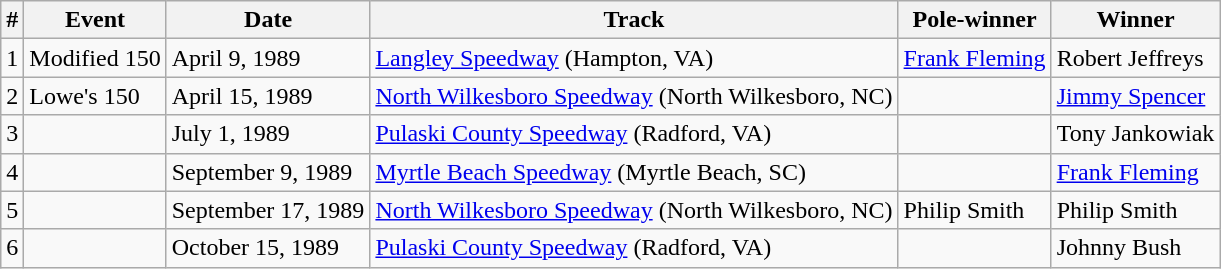<table class="wikitable">
<tr>
<th>#</th>
<th>Event</th>
<th>Date</th>
<th>Track</th>
<th>Pole-winner</th>
<th>Winner</th>
</tr>
<tr>
<td>1</td>
<td>Modified 150</td>
<td>April 9, 1989</td>
<td><a href='#'>Langley Speedway</a> (Hampton, VA)</td>
<td><a href='#'>Frank Fleming</a></td>
<td>Robert Jeffreys</td>
</tr>
<tr>
<td>2</td>
<td>Lowe's 150</td>
<td>April 15, 1989</td>
<td><a href='#'>North Wilkesboro Speedway</a> (North Wilkesboro, NC)</td>
<td></td>
<td><a href='#'>Jimmy Spencer</a></td>
</tr>
<tr>
<td>3</td>
<td></td>
<td>July 1, 1989</td>
<td><a href='#'>Pulaski County Speedway</a> (Radford, VA)</td>
<td></td>
<td>Tony Jankowiak</td>
</tr>
<tr>
<td>4</td>
<td></td>
<td>September 9, 1989</td>
<td><a href='#'>Myrtle Beach Speedway</a> (Myrtle Beach, SC)</td>
<td></td>
<td><a href='#'>Frank Fleming</a></td>
</tr>
<tr>
<td>5</td>
<td></td>
<td>September 17, 1989</td>
<td><a href='#'>North Wilkesboro Speedway</a> (North Wilkesboro, NC)</td>
<td>Philip Smith</td>
<td>Philip Smith</td>
</tr>
<tr>
<td>6</td>
<td></td>
<td>October 15, 1989</td>
<td><a href='#'>Pulaski County Speedway</a> (Radford, VA)</td>
<td></td>
<td>Johnny Bush</td>
</tr>
</table>
